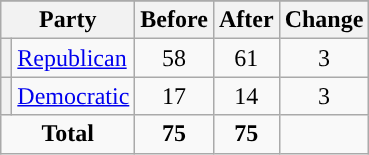<table class="wikitable" style="text-align:center;">
<tr>
</tr>
<tr>
<th colspan=2>Party</th>
<th>Before</th>
<th>After</th>
<th>Change</th>
</tr>
<tr>
<th style="background-color:"></th>
<td style="text-align:left;"><a href='#'>Republican</a></td>
<td>58</td>
<td>61</td>
<td> 3</td>
</tr>
<tr>
<th style="background-color:"></th>
<td style="text-align:left;"><a href='#'>Democratic</a></td>
<td>17</td>
<td>14</td>
<td> 3</td>
</tr>
<tr>
<td colspan=2><strong>Total</strong></td>
<td><strong>75</strong></td>
<td><strong>75</strong></td>
<td></td>
</tr>
</table>
